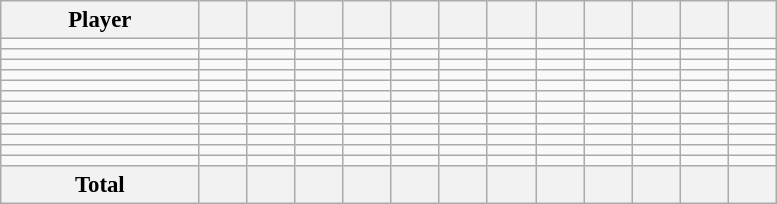<table class="wikitable sortable" style="text-align:center; font-size:95%">
<tr>
<th scope="col" width="125px">Player</th>
<th scope="col" width="25px"></th>
<th scope="col" width="25px"></th>
<th scope="col" width="25px"></th>
<th scope="col" width="25px"></th>
<th scope="col" width="25px"></th>
<th scope="col" width="25px"></th>
<th scope="col" width="25px"></th>
<th scope="col" width="25px"></th>
<th scope="col" width="25px"></th>
<th scope="col" width="25px"></th>
<th scope="col" width="25px"></th>
<th scope="col" width="25px"></th>
</tr>
<tr>
<td></td>
<td></td>
<td></td>
<td></td>
<td></td>
<td></td>
<td></td>
<td></td>
<td></td>
<td></td>
<td></td>
<td></td>
<td></td>
</tr>
<tr>
<td></td>
<td></td>
<td></td>
<td></td>
<td></td>
<td></td>
<td></td>
<td></td>
<td></td>
<td></td>
<td></td>
<td></td>
<td></td>
</tr>
<tr>
<td></td>
<td></td>
<td></td>
<td></td>
<td></td>
<td></td>
<td></td>
<td></td>
<td></td>
<td></td>
<td></td>
<td></td>
<td></td>
</tr>
<tr>
<td></td>
<td></td>
<td></td>
<td></td>
<td></td>
<td></td>
<td></td>
<td></td>
<td></td>
<td></td>
<td></td>
<td></td>
<td></td>
</tr>
<tr>
<td></td>
<td></td>
<td></td>
<td></td>
<td></td>
<td></td>
<td></td>
<td></td>
<td></td>
<td></td>
<td></td>
<td></td>
<td></td>
</tr>
<tr>
<td></td>
<td></td>
<td></td>
<td></td>
<td></td>
<td></td>
<td></td>
<td></td>
<td></td>
<td></td>
<td></td>
<td></td>
<td></td>
</tr>
<tr>
<td></td>
<td></td>
<td></td>
<td></td>
<td></td>
<td></td>
<td></td>
<td></td>
<td></td>
<td></td>
<td></td>
<td></td>
<td></td>
</tr>
<tr>
<td></td>
<td></td>
<td></td>
<td></td>
<td></td>
<td></td>
<td></td>
<td></td>
<td></td>
<td></td>
<td></td>
<td></td>
<td></td>
</tr>
<tr>
<td></td>
<td></td>
<td></td>
<td></td>
<td></td>
<td></td>
<td></td>
<td></td>
<td></td>
<td></td>
<td></td>
<td></td>
<td></td>
</tr>
<tr>
<td></td>
<td></td>
<td></td>
<td></td>
<td></td>
<td></td>
<td></td>
<td></td>
<td></td>
<td></td>
<td></td>
<td></td>
<td></td>
</tr>
<tr>
<td></td>
<td></td>
<td></td>
<td></td>
<td></td>
<td></td>
<td></td>
<td></td>
<td></td>
<td></td>
<td></td>
<td></td>
<td></td>
</tr>
<tr>
<td></td>
<td></td>
<td></td>
<td></td>
<td></td>
<td></td>
<td></td>
<td></td>
<td></td>
<td></td>
<td></td>
<td></td>
<td></td>
</tr>
<tr class="sortbottom">
<th>Total</th>
<th></th>
<th></th>
<th></th>
<th></th>
<th></th>
<th></th>
<th></th>
<th></th>
<th></th>
<th></th>
<th></th>
<th></th>
</tr>
</table>
